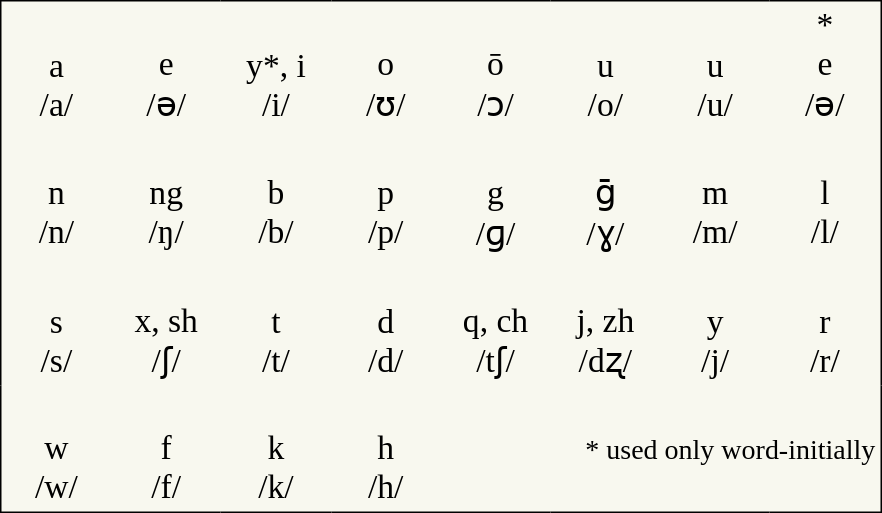<table style="font-family:Times New Roman; font-size:1.4em; border-color:black; border-width:1px; border-style:solid; border-collapse:collapse; background-color:#F8F8EF">
<tr>
<td style="width:3em; text-align:center; padding: 3px;"><br>a<br>/a/</td>
<td style="width:3em; text-align:center; padding: 3px;"><br>e<br>/ə/</td>
<td style="width:3em; text-align:center; padding: 3px;"><br>y*, i<br>/i/</td>
<td style="width:3em; text-align:center; padding: 3px;"><br>o<br>/ʊ/</td>
<td style="width:3em; text-align:center; padding: 3px;"><br>ō<br>/ɔ/</td>
<td style="width:3em; text-align:center; padding: 3px;"><br>u<br>/o/</td>
<td style="width:3em; text-align:center; padding: 3px;"><br>u<br>/u/</td>
<td style="width:3em; text-align:center; padding: 3px;">*<br>e<br>/ə/</td>
</tr>
<tr>
<td style="width:3em; text-align:center; padding: 3px;"><br>n<br>/n/</td>
<td style="width:3em; text-align:center; padding: 3px;"><br>ng<br>/ŋ/</td>
<td style="width:3em; text-align:center; padding: 3px;"><br>b<br>/b/</td>
<td style="width:3em; text-align:center; padding: 3px;"><br>p<br>/p/</td>
<td style="width:3em; text-align:center; padding: 3px;"><br>g<br>/ɡ/</td>
<td style="width:3em; text-align:center; padding: 3px;"><br>ḡ<br>/ɣ/</td>
<td style="width:3em; text-align:center; padding: 3px;"><br>m<br>/m/</td>
<td style="width:3em; text-align:center; padding: 3px;"><br>l<br>/l/</td>
</tr>
<tr>
<td style="width:3em; text-align:center; padding: 3px;"><br>s<br>/s/</td>
<td style="width:3em; text-align:center; padding: 3px;"><br>x, sh<br>/ʃ/</td>
<td style="width:3em; text-align:center; padding: 3px;"><br>t<br>/t/</td>
<td style="width:3em; text-align:center; padding: 3px;"><br>d<br>/d/</td>
<td style="width:3em; text-align:center; padding: 3px;"><br>q, ch<br>/tʃ/</td>
<td style="width:3em; text-align:center; padding: 3px;"><br>j, zh<br>/dʐ/</td>
<td style="width:3em; text-align:center; padding: 3px;"><br>y<br>/j/</td>
<td style="width:3em; text-align:center; padding: 3px;"><br>r<br>/r/</td>
</tr>
<tr>
<td style="width:3em; text-align:center; padding: 3px;"><br>w<br>/w/</td>
<td style="width:3em; text-align:center; padding: 3px;"><br>f<br>/f/</td>
<td style="width:3em; text-align:center; padding: 3px;"><br>k<br>/k/</td>
<td style="width:3em; text-align:center; padding: 3px;"><br>h<br>/h/</td>
<td colspan=4 style="width:3em; text-align:right; padding: 3px;"><small>* used only word-initially</small></td>
</tr>
</table>
